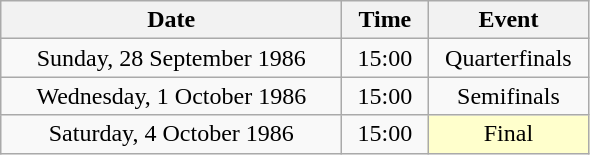<table class = "wikitable" style="text-align:center;">
<tr>
<th width=220>Date</th>
<th width=50>Time</th>
<th width=100>Event</th>
</tr>
<tr>
<td>Sunday, 28 September 1986</td>
<td>15:00</td>
<td>Quarterfinals</td>
</tr>
<tr>
<td>Wednesday, 1 October 1986</td>
<td>15:00</td>
<td>Semifinals</td>
</tr>
<tr>
<td>Saturday, 4 October 1986</td>
<td>15:00</td>
<td bgcolor=ffffcc>Final</td>
</tr>
</table>
